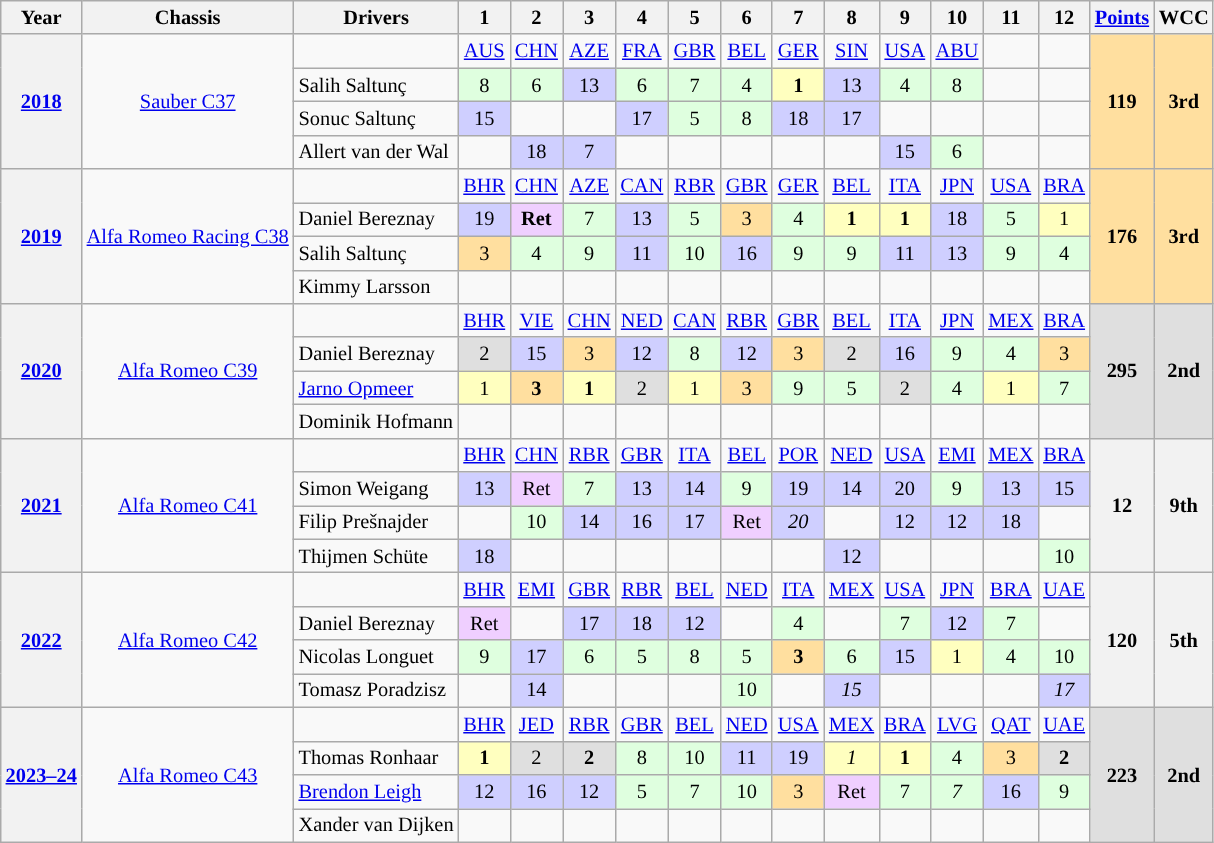<table class="wikitable" style="text-align:center; font-size:85%">
<tr>
<th>Year</th>
<th>Chassis</th>
<th>Drivers</th>
<th>1</th>
<th>2</th>
<th>3</th>
<th>4</th>
<th>5</th>
<th>6</th>
<th>7</th>
<th>8</th>
<th>9</th>
<th>10</th>
<th>11</th>
<th>12</th>
<th><a href='#'>Points</a></th>
<th>WCC</th>
</tr>
<tr>
<th rowspan="4"><a href='#'>2018</a></th>
<td rowspan="4"><a href='#'>Sauber C37</a></td>
<td></td>
<td><a href='#'>AUS</a></td>
<td><a href='#'>CHN</a></td>
<td><a href='#'>AZE</a></td>
<td><a href='#'>FRA</a></td>
<td><a href='#'>GBR</a></td>
<td><a href='#'>BEL</a></td>
<td><a href='#'>GER</a></td>
<td><a href='#'>SIN</a></td>
<td><a href='#'>USA</a></td>
<td><a href='#'>ABU</a></td>
<td></td>
<td></td>
<th rowspan="4" style="background: #FFDF9F;">119</th>
<th rowspan="4" style="background: #FFDF9F;">3rd</th>
</tr>
<tr>
<td align="left"> Salih Saltunç</td>
<td style="background: #DFFFDF">8</td>
<td style="background: #DFFFDF">6</td>
<td style="background: #CFCFFF">13</td>
<td style="background: #DFFFDF">6</td>
<td style="background: #DFFFDF">7</td>
<td style="background: #DFFFDF">4</td>
<td style="background: #FFFFBF"><strong>1</strong></td>
<td style="background: #CFCFFF">13</td>
<td style="background: #DFFFDF">4</td>
<td style="background: #DFFFDF">8</td>
<td></td>
<td></td>
</tr>
<tr>
<td align="left"> Sonuc Saltunç</td>
<td style="background: #CFCFFF">15</td>
<td style="background: #"></td>
<td style="background: #"></td>
<td style="background: #CFCFFF">17</td>
<td style="background: #DFFFDF">5</td>
<td style="background: #DFFFDF">8</td>
<td style="background: #CFCFFF">18</td>
<td style="background: #CFCFFF">17</td>
<td style="background: #"></td>
<td style="background: #"></td>
<td></td>
<td></td>
</tr>
<tr>
<td align="left"> Allert van der Wal</td>
<td style="background: #"></td>
<td style="background: #CFCFFF">18</td>
<td style="background: #CFCFFF">7</td>
<td style="background: #"></td>
<td style="background: #"></td>
<td style="background: #"></td>
<td style="background: #"></td>
<td style="background: #"></td>
<td style="background: #CFCFFF">15</td>
<td style="background: #DFFFDF">6</td>
<td></td>
<td></td>
</tr>
<tr>
<th rowspan="4"><a href='#'>2019</a></th>
<td rowspan="4"><a href='#'>Alfa Romeo Racing C38</a></td>
<td></td>
<td><a href='#'>BHR</a></td>
<td><a href='#'>CHN</a></td>
<td><a href='#'>AZE</a></td>
<td><a href='#'>CAN</a></td>
<td><a href='#'>RBR</a></td>
<td><a href='#'>GBR</a></td>
<td><a href='#'>GER</a></td>
<td><a href='#'>BEL</a></td>
<td><a href='#'>ITA</a></td>
<td><a href='#'>JPN</a></td>
<td><a href='#'>USA</a></td>
<td><a href='#'>BRA</a></td>
<th rowspan="4" style="background: #FFDF9F;">176</th>
<th rowspan="4" style="background: #FFDF9F;">3rd</th>
</tr>
<tr>
<td align="left"> Daniel Bereznay</td>
<td style="background: #CFCFFF">19</td>
<td style="background: #EFCFFF"><strong>Ret</strong></td>
<td style="background: #DFFFDF">7</td>
<td style="background: #CFCFFF">13</td>
<td style="background: #DFFFDF">5</td>
<td style="background: #FFDF9F">3</td>
<td style="background: #DFFFDF">4</td>
<td style="background: #FFFFBF"><strong>1</strong></td>
<td style="background: #FFFFBF"><strong>1</strong></td>
<td style="background: #CFCFFF">18</td>
<td style="background: #DFFFDF">5</td>
<td style="background: #FFFFBF">1</td>
</tr>
<tr>
<td align="left"> Salih Saltunç</td>
<td style="background: #FFDF9F">3</td>
<td style="background: #DFFFDF">4</td>
<td style="background: #DFFFDF">9</td>
<td style="background: #CFCFFF">11</td>
<td style="background: #DFFFDF">10</td>
<td style="background: #CFCFFF">16</td>
<td style="background: #DFFFDF">9</td>
<td style="background: #DFFFDF">9</td>
<td style="background: #CFCFFF">11</td>
<td style="background: #CFCFFF">13</td>
<td style="background: #DFFFDF">9</td>
<td style="background: #DFFFDF">4</td>
</tr>
<tr>
<td align="left"> Kimmy Larsson</td>
<td style="background: #"></td>
<td style="background: #"></td>
<td style="background: #"></td>
<td style="background: #"></td>
<td style="background: #"></td>
<td style="background: #"></td>
<td style="background: #"></td>
<td style="background: #"></td>
<td style="background: #"></td>
<td style="background: #"></td>
<td style="background: #"></td>
<td style="background: #"></td>
</tr>
<tr>
<th rowspan="4"><a href='#'>2020</a></th>
<td rowspan="4"><a href='#'>Alfa Romeo C39</a></td>
<td></td>
<td><a href='#'>BHR</a></td>
<td><a href='#'>VIE</a></td>
<td><a href='#'>CHN</a></td>
<td><a href='#'>NED</a></td>
<td><a href='#'>CAN</a></td>
<td><a href='#'>RBR</a></td>
<td><a href='#'>GBR</a></td>
<td><a href='#'>BEL</a></td>
<td><a href='#'>ITA</a></td>
<td><a href='#'>JPN</a></td>
<td><a href='#'>MEX</a></td>
<td><a href='#'>BRA</a></td>
<th rowspan="4" style="background: #DFDFDF">295</th>
<th rowspan="4" style="background: #DFDFDF">2nd</th>
</tr>
<tr>
<td align="left"> Daniel Bereznay</td>
<td style="background: #DFDFDF">2</td>
<td style="background: #CFCFFF">15</td>
<td style="background: #FFDF9F">3</td>
<td style="background: #CFCFFF">12</td>
<td style="background: #DFFFDF">8</td>
<td style="background: #CFCFFF">12</td>
<td style="background: #FFDF9F">3</td>
<td style="background: #DFDFDF">2</td>
<td style="background: #CFCFFF">16</td>
<td style="background: #DFFFDF">9</td>
<td style="background: #DFFFDF">4</td>
<td style="background: #FFDF9F">3</td>
</tr>
<tr>
<td align="left"> <a href='#'>Jarno Opmeer</a></td>
<td style="background: #FFFFBF">1</td>
<td style="background: #FFDF9F"><strong>3</strong></td>
<td style="background: #FFFFBF"><strong>1</strong></td>
<td style="background: #DFDFDF">2</td>
<td style="background: #FFFFBF">1</td>
<td style="background: #FFDF9F">3</td>
<td style="background: #DFFFDF">9</td>
<td style="background: #DFFFDF">5</td>
<td style="background: #DFDFDF">2</td>
<td style="background: #DFFFDF">4</td>
<td style="background: #FFFFBF">1</td>
<td style="background: #DFFFDF">7</td>
</tr>
<tr>
<td align="left"> Dominik Hofmann</td>
<td style="background: #"></td>
<td style="background: #"></td>
<td style="background: #"></td>
<td style="background: #"></td>
<td style="background: #"></td>
<td style="background: #"></td>
<td style="background: #"></td>
<td style="background: #"></td>
<td style="background: #"></td>
<td style="background: #"></td>
<td style="background: #"></td>
<td style="background: #"></td>
</tr>
<tr>
<th rowspan="4"><a href='#'>2021</a></th>
<td rowspan="4"><a href='#'>Alfa Romeo C41</a></td>
<td></td>
<td><a href='#'>BHR</a></td>
<td><a href='#'>CHN</a></td>
<td><a href='#'>RBR</a></td>
<td><a href='#'>GBR</a></td>
<td><a href='#'>ITA</a></td>
<td><a href='#'>BEL</a></td>
<td><a href='#'>POR</a></td>
<td><a href='#'>NED</a></td>
<td><a href='#'>USA</a></td>
<td><a href='#'>EMI</a></td>
<td><a href='#'>MEX</a></td>
<td><a href='#'>BRA</a></td>
<th rowspan="4">12</th>
<th rowspan="4">9th</th>
</tr>
<tr>
<td align="left"> Simon Weigang</td>
<td style="background: #CFCFFF">13</td>
<td style="background: #EFCFFF">Ret</td>
<td style="background: #DFFFDF">7</td>
<td style="background: #CFCFFF">13</td>
<td style="background: #CFCFFF">14</td>
<td style="background: #DFFFDF">9</td>
<td style="background: #CFCFFF">19</td>
<td style="background: #CFCFFF">14</td>
<td style="background: #CFCFFF">20</td>
<td style="background: #DFFFDF">9</td>
<td style="background: #CFCFFF">13</td>
<td style="background: #CFCFFF">15</td>
</tr>
<tr>
<td align="left"> Filip Prešnajder</td>
<td style="background: #"></td>
<td style="background: #DFFFDF">10</td>
<td style="background: #CFCFFF">14</td>
<td style="background: #CFCFFF">16</td>
<td style="background: #CFCFFF">17</td>
<td style="background: #EFCFFF">Ret</td>
<td style="background: #CFCFFF"><em>20</em></td>
<td style="background: #"></td>
<td style="background: #CFCFFF">12</td>
<td style="background: #CFCFFF">12</td>
<td style="background: #CFCFFF">18</td>
<td style="background: #"></td>
</tr>
<tr>
<td align="left"> Thijmen Schüte</td>
<td style="background: #CFCFFF">18</td>
<td style="background: #"></td>
<td style="background: #"></td>
<td style="background: #"></td>
<td style="background: #"></td>
<td style="background: #"></td>
<td style="background: #"></td>
<td style="background: #CFCFFF">12</td>
<td style="background: #"></td>
<td style="background: #"></td>
<td style="background: #"></td>
<td style="background: #DFFFDF">10</td>
</tr>
<tr>
<th rowspan="4"><a href='#'>2022</a></th>
<td rowspan="4"><a href='#'>Alfa Romeo C42</a></td>
<td></td>
<td><a href='#'>BHR</a></td>
<td><a href='#'>EMI</a></td>
<td><a href='#'>GBR</a></td>
<td><a href='#'>RBR</a></td>
<td><a href='#'>BEL</a></td>
<td><a href='#'>NED</a></td>
<td><a href='#'>ITA</a></td>
<td><a href='#'>MEX</a></td>
<td><a href='#'>USA</a></td>
<td><a href='#'>JPN</a></td>
<td><a href='#'>BRA</a></td>
<td><a href='#'>UAE</a></td>
<th rowspan="4" style="background: #">120</th>
<th rowspan="4" style="background: #">5th</th>
</tr>
<tr>
<td align="left"> Daniel Bereznay</td>
<td style="background: #EFCFFF">Ret</td>
<td style="background: #"></td>
<td style="background: #CFCFFF">17</td>
<td style="background: #CFCFFF">18</td>
<td style="background: #CFCFFF;">12</td>
<td style="background: #"></td>
<td style="background: #DFFFDF">4</td>
<td style="background: #"></td>
<td style="background: #DFFFDF">7</td>
<td style="background: #CFCFFF">12</td>
<td style="background: #DFFFDF">7</td>
<td style="background: #"></td>
</tr>
<tr>
<td align="left"> Nicolas Longuet</td>
<td style="background: #DFFFDF">9</td>
<td style="background: #CFCFFF">17</td>
<td style="background: #DFFFDF">6</td>
<td style="background: #DFFFDF">5</td>
<td style="background: #DFFFDF">8</td>
<td style="background: #DFFFDF">5</td>
<td style="background: #FFDF9F"><strong>3</strong></td>
<td style="background: #DFFFDF">6</td>
<td style="background: #CFCFFF">15</td>
<td style="background: #FFFFBF">1</td>
<td style="background: #DFFFDF">4</td>
<td style="background: #DFFFDF">10</td>
</tr>
<tr>
<td align="left"> Tomasz Poradzisz</td>
<td style="background: #"></td>
<td style="background: #CFCFFF">14</td>
<td style="background: #"></td>
<td style="background: #"></td>
<td style="background: #"></td>
<td style="background: #DFFFDF">10</td>
<td style="background: #"></td>
<td style="background: #CFCFFF"><em>15</em></td>
<td style="background: #"></td>
<td style="background: #"></td>
<td style="background: #"></td>
<td style="background: #CFCFFF"><em>17</em></td>
</tr>
<tr>
<th rowspan="4"><a href='#'>2023–24</a></th>
<td rowspan="4"><a href='#'>Alfa Romeo C43</a></td>
<td></td>
<td><a href='#'>BHR</a></td>
<td><a href='#'>JED</a></td>
<td><a href='#'>RBR</a></td>
<td><a href='#'>GBR</a></td>
<td><a href='#'>BEL</a></td>
<td><a href='#'>NED</a></td>
<td><a href='#'>USA</a></td>
<td><a href='#'>MEX</a></td>
<td><a href='#'>BRA</a></td>
<td><a href='#'>LVG</a></td>
<td><a href='#'>QAT</a></td>
<td><a href='#'>UAE</a></td>
<th rowspan="4" style="background: #DFDFDF">223</th>
<th rowspan="4" style="background: #DFDFDF">2nd</th>
</tr>
<tr>
<td align="left"> Thomas Ronhaar</td>
<td style="background: #FFFFBF"><strong>1</strong></td>
<td style="background: #DFDFDF">2</td>
<td style="background: #DFDFDF"><strong>2</strong></td>
<td style="background: #DFFFDF">8</td>
<td style="background: #DFFFDF">10</td>
<td style="background: #CFCFFF">11</td>
<td style="background: #CFCFFF">19</td>
<td style="background: #FFFFBF"><em>1</em></td>
<td style="background: #FFFFBF"><strong>1</strong></td>
<td style="background: #DFFFDF">4</td>
<td style="background: #FFDF9F">3</td>
<td style="background: #DFDFDF"><strong>2</strong></td>
</tr>
<tr>
<td align="left"> <a href='#'>Brendon Leigh</a></td>
<td style="background: #CFCFFF">12</td>
<td style="background: #CFCFFF">16</td>
<td style="background: #CFCFFF">12</td>
<td style="background: #DFFFDF">5</td>
<td style="background: #DFFFDF">7</td>
<td style="background: #DFFFDF">10</td>
<td style="background: #FFDF9F">3</td>
<td style="background: #EFCFFF">Ret</td>
<td style="background: #DFFFDF ">7</td>
<td style="background: #DFFFDF"><em>7</em></td>
<td style="background: #CFCFFF">16</td>
<td style="background: #DFFFDF">9</td>
</tr>
<tr>
<td align="left"> Xander van Dijken</td>
<td style="background: #"></td>
<td style="background: #"></td>
<td style="background: #"></td>
<td style="background: #"></td>
<td style="background: #"></td>
<td style="background: #"></td>
<td style="background: #"></td>
<td style="background: #"></td>
<td style="background: #"></td>
<td style="background: #"></td>
<td style="background: #"></td>
<td style="background: #"></td>
</tr>
</table>
